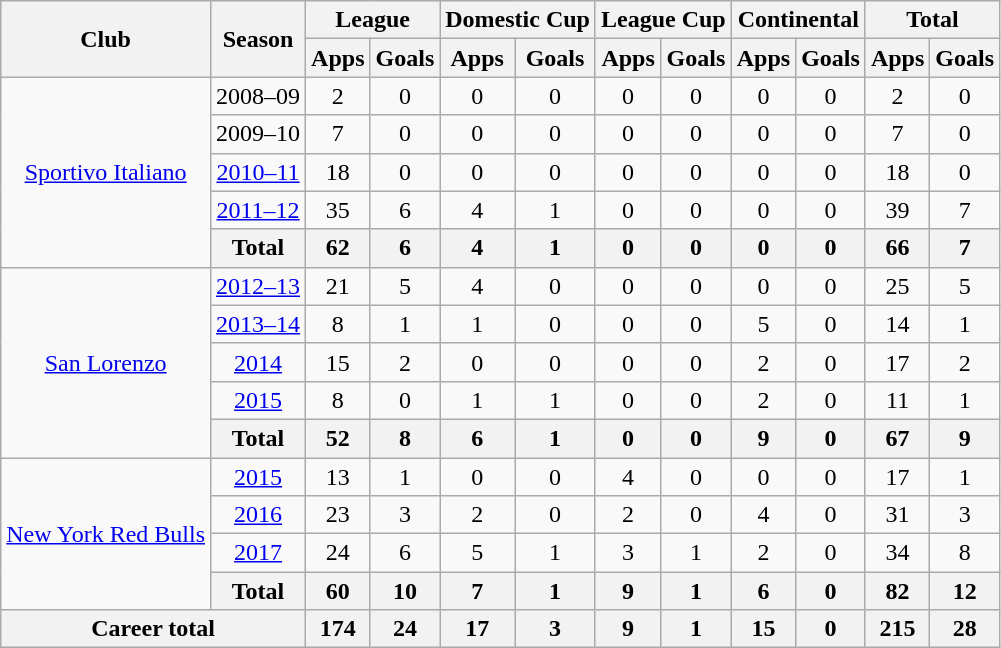<table class="wikitable" style="text-align: center;">
<tr>
<th rowspan="2">Club</th>
<th rowspan="2">Season</th>
<th colspan="2">League</th>
<th colspan="2">Domestic Cup </th>
<th colspan="2">League Cup </th>
<th colspan="2">Continental </th>
<th colspan="2">Total</th>
</tr>
<tr>
<th>Apps</th>
<th>Goals</th>
<th>Apps</th>
<th>Goals</th>
<th>Apps</th>
<th>Goals</th>
<th>Apps</th>
<th>Goals</th>
<th>Apps</th>
<th>Goals</th>
</tr>
<tr>
<td rowspan="5"><a href='#'>Sportivo Italiano</a></td>
<td>2008–09</td>
<td>2</td>
<td>0</td>
<td>0</td>
<td>0</td>
<td>0</td>
<td>0</td>
<td>0</td>
<td>0</td>
<td>2</td>
<td>0</td>
</tr>
<tr>
<td>2009–10</td>
<td>7</td>
<td>0</td>
<td>0</td>
<td>0</td>
<td>0</td>
<td>0</td>
<td>0</td>
<td>0</td>
<td>7</td>
<td>0</td>
</tr>
<tr>
<td><a href='#'>2010–11</a></td>
<td>18</td>
<td>0</td>
<td>0</td>
<td>0</td>
<td>0</td>
<td>0</td>
<td>0</td>
<td>0</td>
<td>18</td>
<td>0</td>
</tr>
<tr>
<td><a href='#'>2011–12</a></td>
<td>35</td>
<td>6</td>
<td>4</td>
<td>1</td>
<td>0</td>
<td>0</td>
<td>0</td>
<td>0</td>
<td>39</td>
<td>7</td>
</tr>
<tr>
<th>Total</th>
<th>62</th>
<th>6</th>
<th>4</th>
<th>1</th>
<th>0</th>
<th>0</th>
<th>0</th>
<th>0</th>
<th>66</th>
<th>7</th>
</tr>
<tr>
<td rowspan="5"><a href='#'>San Lorenzo</a></td>
<td><a href='#'>2012–13</a></td>
<td>21</td>
<td>5</td>
<td>4</td>
<td>0</td>
<td>0</td>
<td>0</td>
<td>0</td>
<td>0</td>
<td>25</td>
<td>5</td>
</tr>
<tr>
<td><a href='#'>2013–14</a></td>
<td>8</td>
<td>1</td>
<td>1</td>
<td>0</td>
<td>0</td>
<td>0</td>
<td>5</td>
<td>0</td>
<td>14</td>
<td>1</td>
</tr>
<tr>
<td><a href='#'>2014</a></td>
<td>15</td>
<td>2</td>
<td>0</td>
<td>0</td>
<td>0</td>
<td>0</td>
<td>2</td>
<td>0</td>
<td>17</td>
<td>2</td>
</tr>
<tr>
<td><a href='#'>2015</a></td>
<td>8</td>
<td>0</td>
<td>1</td>
<td>1</td>
<td>0</td>
<td>0</td>
<td>2</td>
<td>0</td>
<td>11</td>
<td>1</td>
</tr>
<tr>
<th>Total</th>
<th>52</th>
<th>8</th>
<th>6</th>
<th>1</th>
<th>0</th>
<th>0</th>
<th>9</th>
<th>0</th>
<th>67</th>
<th>9</th>
</tr>
<tr>
<td rowspan="4"><a href='#'>New York Red Bulls</a></td>
<td><a href='#'>2015</a></td>
<td>13</td>
<td>1</td>
<td>0</td>
<td>0</td>
<td>4</td>
<td>0</td>
<td>0</td>
<td>0</td>
<td>17</td>
<td>1</td>
</tr>
<tr>
<td><a href='#'>2016</a></td>
<td>23</td>
<td>3</td>
<td>2</td>
<td>0</td>
<td>2</td>
<td>0</td>
<td>4</td>
<td>0</td>
<td>31</td>
<td>3</td>
</tr>
<tr>
<td><a href='#'>2017</a></td>
<td>24</td>
<td>6</td>
<td>5</td>
<td>1</td>
<td>3</td>
<td>1</td>
<td>2</td>
<td>0</td>
<td>34</td>
<td>8</td>
</tr>
<tr>
<th>Total</th>
<th>60</th>
<th>10</th>
<th>7</th>
<th>1</th>
<th>9</th>
<th>1</th>
<th>6</th>
<th>0</th>
<th>82</th>
<th>12</th>
</tr>
<tr>
<th colspan="2">Career total</th>
<th>174</th>
<th>24</th>
<th>17</th>
<th>3</th>
<th>9</th>
<th>1</th>
<th>15</th>
<th>0</th>
<th>215</th>
<th>28</th>
</tr>
</table>
